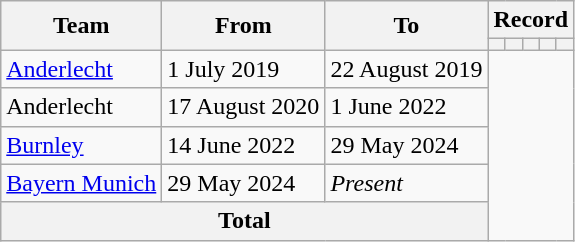<table class="wikitable" style="text-align: center;">
<tr>
<th rowspan="2">Team</th>
<th rowspan="2">From</th>
<th rowspan="2">To</th>
<th colspan="5">Record</th>
</tr>
<tr>
<th></th>
<th></th>
<th></th>
<th></th>
<th></th>
</tr>
<tr>
<td align="left"><a href='#'>Anderlecht</a></td>
<td align="left">1 July 2019</td>
<td align="left">22 August 2019<br></td>
</tr>
<tr>
<td align="left">Anderlecht</td>
<td align="left">17 August 2020</td>
<td align="left">1 June 2022<br></td>
</tr>
<tr>
<td align="left"><a href='#'>Burnley</a></td>
<td align="left">14 June 2022</td>
<td align="left">29 May 2024<br></td>
</tr>
<tr>
<td align="left"><a href='#'>Bayern Munich</a></td>
<td align="left">29 May 2024</td>
<td align="left"><em>Present</em><br></td>
</tr>
<tr>
<th colspan="3">Total<br></th>
</tr>
</table>
